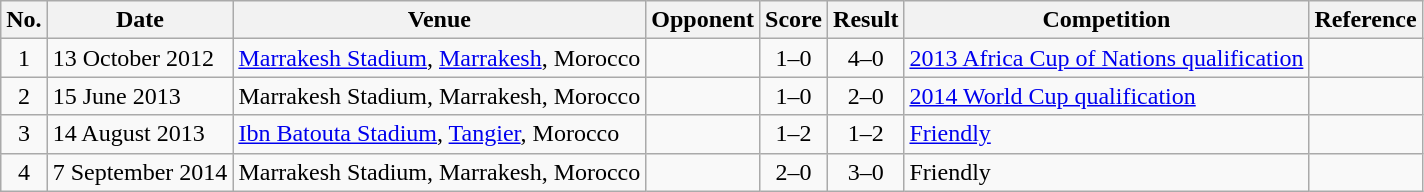<table class="wikitable sortable">
<tr>
<th scope="col">No.</th>
<th scope="col">Date</th>
<th scope="col">Venue</th>
<th scope="col">Opponent</th>
<th scope="col">Score</th>
<th scope="col">Result</th>
<th scope="col">Competition</th>
<th scope="col">Reference</th>
</tr>
<tr>
<td style="text-align:center">1</td>
<td>13 October 2012</td>
<td><a href='#'>Marrakesh Stadium</a>, <a href='#'>Marrakesh</a>, Morocco</td>
<td></td>
<td style="text-align:center">1–0</td>
<td style="text-align:center">4–0</td>
<td><a href='#'>2013 Africa Cup of Nations qualification</a></td>
<td></td>
</tr>
<tr>
<td style="text-align:center">2</td>
<td>15 June 2013</td>
<td>Marrakesh Stadium, Marrakesh, Morocco</td>
<td></td>
<td style="text-align:center">1–0</td>
<td style="text-align:center">2–0</td>
<td><a href='#'>2014 World Cup qualification</a></td>
<td></td>
</tr>
<tr>
<td style="text-align:center">3</td>
<td>14 August 2013</td>
<td><a href='#'>Ibn Batouta Stadium</a>, <a href='#'>Tangier</a>, Morocco</td>
<td></td>
<td style="text-align:center">1–2</td>
<td style="text-align:center">1–2</td>
<td><a href='#'>Friendly</a></td>
<td></td>
</tr>
<tr>
<td style="text-align:center">4</td>
<td>7 September 2014</td>
<td>Marrakesh Stadium, Marrakesh, Morocco</td>
<td></td>
<td style="text-align:center">2–0</td>
<td style="text-align:center">3–0</td>
<td>Friendly</td>
<td></td>
</tr>
</table>
